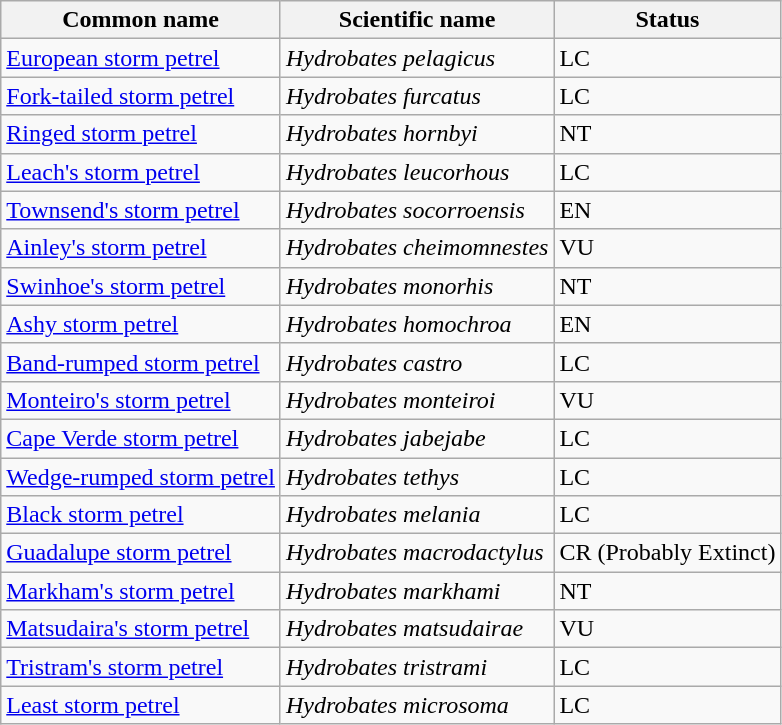<table class="wikitable">
<tr>
<th>Common name</th>
<th>Scientific name</th>
<th>Status</th>
</tr>
<tr>
<td><a href='#'>European storm petrel</a></td>
<td><em>Hydrobates pelagicus</em></td>
<td>LC</td>
</tr>
<tr>
<td><a href='#'>Fork-tailed storm petrel</a></td>
<td><em>Hydrobates furcatus</em></td>
<td>LC</td>
</tr>
<tr>
<td><a href='#'>Ringed storm petrel</a></td>
<td><em>Hydrobates hornbyi</em></td>
<td>NT</td>
</tr>
<tr>
<td><a href='#'>Leach's storm petrel</a></td>
<td><em>Hydrobates leucorhous</em></td>
<td>LC</td>
</tr>
<tr>
<td><a href='#'>Townsend's storm petrel</a></td>
<td><em>Hydrobates socorroensis</em></td>
<td>EN</td>
</tr>
<tr>
<td><a href='#'>Ainley's storm petrel</a></td>
<td><em>Hydrobates cheimomnestes</em></td>
<td>VU</td>
</tr>
<tr>
<td><a href='#'>Swinhoe's storm petrel</a></td>
<td><em>Hydrobates monorhis</em></td>
<td>NT</td>
</tr>
<tr>
<td><a href='#'>Ashy storm petrel</a></td>
<td><em>Hydrobates homochroa</em></td>
<td>EN</td>
</tr>
<tr>
<td><a href='#'>Band-rumped storm petrel</a></td>
<td><em>Hydrobates castro</em></td>
<td>LC</td>
</tr>
<tr>
<td><a href='#'>Monteiro's storm petrel</a></td>
<td><em>Hydrobates monteiroi</em></td>
<td>VU</td>
</tr>
<tr>
<td><a href='#'>Cape Verde storm petrel</a></td>
<td><em>Hydrobates jabejabe</em></td>
<td>LC</td>
</tr>
<tr>
<td><a href='#'>Wedge-rumped storm petrel</a></td>
<td><em>Hydrobates tethys</em></td>
<td>LC</td>
</tr>
<tr>
<td><a href='#'>Black storm petrel</a></td>
<td><em>Hydrobates melania</em></td>
<td>LC</td>
</tr>
<tr>
<td><a href='#'>Guadalupe storm petrel</a></td>
<td><em>Hydrobates macrodactylus</em></td>
<td>CR (Probably Extinct)</td>
</tr>
<tr>
<td><a href='#'>Markham's storm petrel</a></td>
<td><em>Hydrobates markhami</em></td>
<td>NT</td>
</tr>
<tr>
<td><a href='#'>Matsudaira's storm petrel</a></td>
<td><em>Hydrobates matsudairae</em></td>
<td>VU</td>
</tr>
<tr>
<td><a href='#'>Tristram's storm petrel</a></td>
<td><em>Hydrobates tristrami</em></td>
<td>LC</td>
</tr>
<tr>
<td><a href='#'>Least storm petrel</a></td>
<td><em>Hydrobates microsoma</em></td>
<td>LC</td>
</tr>
</table>
